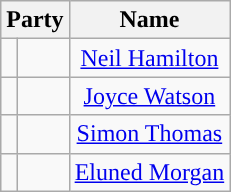<table class="wikitable" style="text-align:center">
<tr>
<th colspan="2">Party</th>
<th>Name</th>
</tr>
<tr>
<td style="width: 4px"></td>
<td style="text-align: left;" scope="row"><a href='#'></a></td>
<td><a href='#'>Neil Hamilton</a></td>
</tr>
<tr>
<td style="width: 4px"></td>
<td style="text-align: left;" scope="row"><a href='#'></a></td>
<td><a href='#'>Joyce Watson</a></td>
</tr>
<tr>
<td style="width: 4px"></td>
<td style="text-align: left;" scope="row"><a href='#'></a></td>
<td><a href='#'>Simon Thomas</a></td>
</tr>
<tr>
<td style="width: 4px"></td>
<td style="text-align: left;" scope="row"><a href='#'></a></td>
<td><a href='#'>Eluned Morgan</a></td>
</tr>
</table>
